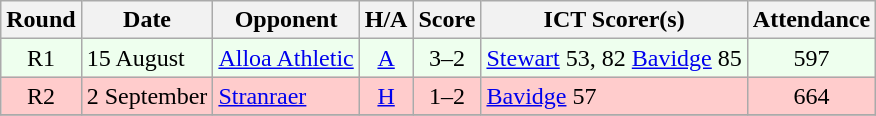<table class="wikitable" style="text-align:center">
<tr>
<th>Round</th>
<th>Date</th>
<th>Opponent</th>
<th>H/A</th>
<th>Score</th>
<th>ICT Scorer(s)</th>
<th>Attendance</th>
</tr>
<tr bgcolor=#EEFFEE>
<td>R1</td>
<td align=left>15 August</td>
<td align=left><a href='#'>Alloa Athletic</a></td>
<td><a href='#'>A</a></td>
<td>3–2</td>
<td align=left><a href='#'>Stewart</a> 53, 82 <a href='#'>Bavidge</a> 85</td>
<td>597</td>
</tr>
<tr bgcolor=#FFCCCC>
<td>R2</td>
<td align=left>2 September</td>
<td align=left><a href='#'>Stranraer</a></td>
<td><a href='#'>H</a></td>
<td>1–2</td>
<td align=left><a href='#'>Bavidge</a> 57</td>
<td>664</td>
</tr>
<tr>
</tr>
</table>
